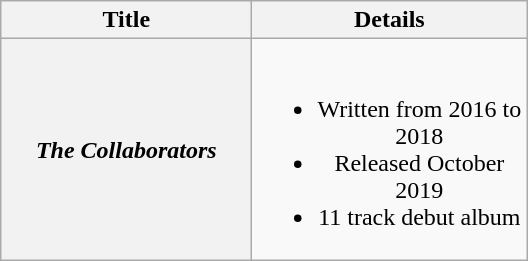<table class="wikitable plainrowheaders" style="text-align:center;" border="1">
<tr>
<th style="width:10em;">Title</th>
<th style="width:11em;">Details</th>
</tr>
<tr>
<th scope="row"><em>The Collaborators</em></th>
<td><br><ul><li>Written from 2016 to 2018</li><li>Released October 2019</li><li>11 track debut album</li></ul></td>
</tr>
</table>
